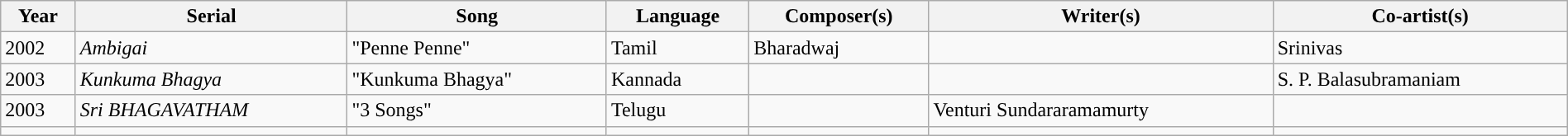<table class="wikitable plainrowheaders" width="100%" textcolor:#000;">
<tr style="background:#b0e0e66;">
<th>Year</th>
<th>Serial</th>
<th>Song</th>
<th>Language</th>
<th>Composer(s)</th>
<th>Writer(s)</th>
<th>Co-artist(s)</th>
</tr>
<tr>
<td>2002</td>
<td><em>Ambigai</em></td>
<td>"Penne Penne"</td>
<td>Tamil</td>
<td>Bharadwaj</td>
<td></td>
<td>Srinivas</td>
</tr>
<tr>
<td>2003</td>
<td><em>Kunkuma Bhagya</em></td>
<td>"Kunkuma Bhagya"</td>
<td>Kannada</td>
<td></td>
<td></td>
<td>S. P. Balasubramaniam</td>
</tr>
<tr>
<td>2003</td>
<td><em>Sri BHAGAVATHAM</em></td>
<td>"3 Songs"</td>
<td>Telugu</td>
<td></td>
<td>Venturi Sundararamamurty</td>
</tr>
<tr>
<td></td>
<td></td>
<td></td>
<td></td>
<td></td>
<td></td>
<td></td>
</tr>
</table>
